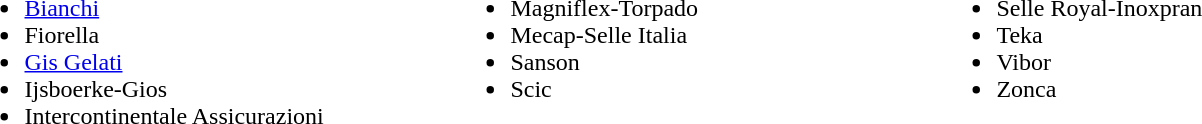<table>
<tr>
<td style="vertical-align:top; width:25%;"><br><ul><li><a href='#'>Bianchi</a></li><li>Fiorella</li><li><a href='#'>Gis Gelati</a></li><li>Ijsboerke-Gios</li><li>Intercontinentale Assicurazioni</li></ul></td>
<td style="vertical-align:top; width:25%;"><br><ul><li>Magniflex-Torpado</li><li>Mecap-Selle Italia</li><li>Sanson</li><li>Scic</li></ul></td>
<td style="vertical-align:top; width:25%;"><br><ul><li>Selle Royal-Inoxpran</li><li>Teka</li><li>Vibor</li><li>Zonca</li></ul></td>
</tr>
</table>
